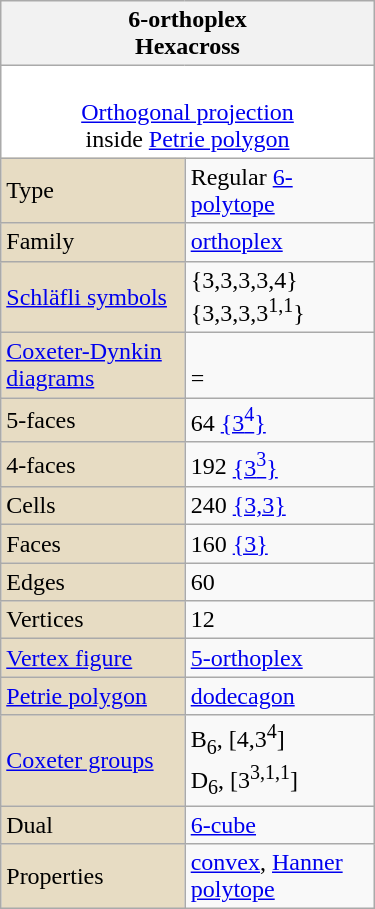<table class="wikitable" align="right" style="margin-left:10px" width="250">
<tr>
<th bgcolor=#e7dcc3 colspan=2>6-orthoplex<br>Hexacross</th>
</tr>
<tr>
<td bgcolor=#ffffff align=center colspan=2><br><a href='#'>Orthogonal projection</a><br>inside <a href='#'>Petrie polygon</a></td>
</tr>
<tr>
<td bgcolor=#e7dcc3>Type</td>
<td>Regular <a href='#'>6-polytope</a></td>
</tr>
<tr>
<td bgcolor=#e7dcc3>Family</td>
<td><a href='#'>orthoplex</a></td>
</tr>
<tr>
<td bgcolor=#e7dcc3><a href='#'>Schläfli symbols</a></td>
<td>{3,3,3,3,4}<br>{3,3,3,3<sup>1,1</sup>}</td>
</tr>
<tr>
<td bgcolor=#e7dcc3><a href='#'>Coxeter-Dynkin diagrams</a></td>
<td><br> = </td>
</tr>
<tr>
<td bgcolor=#e7dcc3>5-faces</td>
<td>64 <a href='#'>{3<sup>4</sup>}</a></td>
</tr>
<tr>
<td bgcolor=#e7dcc3>4-faces</td>
<td>192 <a href='#'>{3<sup>3</sup>}</a></td>
</tr>
<tr>
<td bgcolor=#e7dcc3>Cells</td>
<td>240 <a href='#'>{3,3}</a></td>
</tr>
<tr>
<td bgcolor=#e7dcc3>Faces</td>
<td>160 <a href='#'>{3}</a></td>
</tr>
<tr>
<td bgcolor=#e7dcc3>Edges</td>
<td>60</td>
</tr>
<tr>
<td bgcolor=#e7dcc3>Vertices</td>
<td>12</td>
</tr>
<tr>
<td bgcolor=#e7dcc3><a href='#'>Vertex figure</a></td>
<td><a href='#'>5-orthoplex</a></td>
</tr>
<tr>
<td bgcolor=#e7dcc3><a href='#'>Petrie polygon</a></td>
<td><a href='#'>dodecagon</a></td>
</tr>
<tr>
<td bgcolor=#e7dcc3><a href='#'>Coxeter groups</a></td>
<td>B<sub>6</sub>, [4,3<sup>4</sup>]<br>D<sub>6</sub>, [3<sup>3,1,1</sup>]</td>
</tr>
<tr>
<td bgcolor=#e7dcc3>Dual</td>
<td><a href='#'>6-cube</a></td>
</tr>
<tr>
<td bgcolor=#e7dcc3>Properties</td>
<td><a href='#'>convex</a>, <a href='#'>Hanner polytope</a></td>
</tr>
</table>
